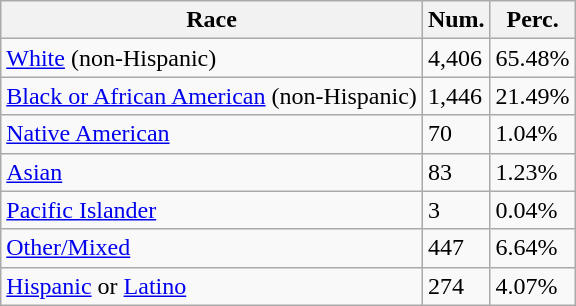<table class="wikitable">
<tr>
<th>Race</th>
<th>Num.</th>
<th>Perc.</th>
</tr>
<tr>
<td><a href='#'>White</a> (non-Hispanic)</td>
<td>4,406</td>
<td>65.48%</td>
</tr>
<tr>
<td><a href='#'>Black or African American</a> (non-Hispanic)</td>
<td>1,446</td>
<td>21.49%</td>
</tr>
<tr>
<td><a href='#'>Native American</a></td>
<td>70</td>
<td>1.04%</td>
</tr>
<tr>
<td><a href='#'>Asian</a></td>
<td>83</td>
<td>1.23%</td>
</tr>
<tr>
<td><a href='#'>Pacific Islander</a></td>
<td>3</td>
<td>0.04%</td>
</tr>
<tr>
<td><a href='#'>Other/Mixed</a></td>
<td>447</td>
<td>6.64%</td>
</tr>
<tr>
<td><a href='#'>Hispanic</a> or <a href='#'>Latino</a></td>
<td>274</td>
<td>4.07%</td>
</tr>
</table>
